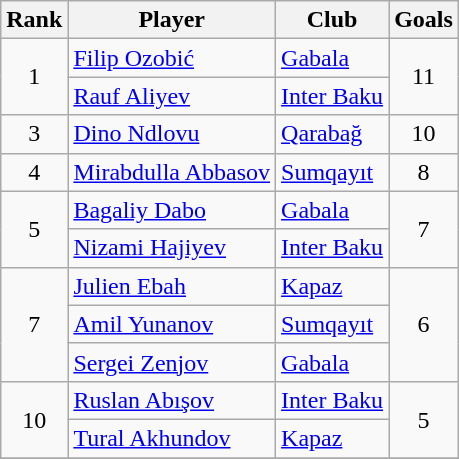<table class="wikitable" style="text-align:center">
<tr>
<th>Rank</th>
<th>Player</th>
<th>Club</th>
<th>Goals</th>
</tr>
<tr>
<td rowspan=2>1</td>
<td align="left"> <a href='#'>Filip Ozobić</a></td>
<td align="left"><a href='#'>Gabala</a></td>
<td rowspan=2>11</td>
</tr>
<tr>
<td align="left"> <a href='#'>Rauf Aliyev</a></td>
<td align="left"><a href='#'>Inter Baku</a></td>
</tr>
<tr>
<td rowspan=1>3</td>
<td align="left"> <a href='#'>Dino Ndlovu</a></td>
<td align="left"><a href='#'>Qarabağ</a></td>
<td>10</td>
</tr>
<tr>
<td rowspan=1>4</td>
<td align="left"> <a href='#'>Mirabdulla Abbasov</a></td>
<td align="left"><a href='#'>Sumqayıt</a></td>
<td>8</td>
</tr>
<tr>
<td rowspan=2>5</td>
<td align="left"> <a href='#'>Bagaliy Dabo</a></td>
<td align="left"><a href='#'>Gabala</a></td>
<td rowspan=2>7</td>
</tr>
<tr>
<td align="left"> <a href='#'>Nizami Hajiyev</a></td>
<td align="left"><a href='#'>Inter Baku</a></td>
</tr>
<tr>
<td rowspan=3>7</td>
<td align="left"> <a href='#'>Julien Ebah</a></td>
<td align="left"><a href='#'>Kapaz</a></td>
<td rowspan=3>6</td>
</tr>
<tr>
<td align="left"> <a href='#'>Amil Yunanov</a></td>
<td align="left"><a href='#'>Sumqayıt</a></td>
</tr>
<tr>
<td align="left"> <a href='#'>Sergei Zenjov</a></td>
<td align="left"><a href='#'>Gabala</a></td>
</tr>
<tr>
<td rowspan=2>10</td>
<td align="left"> <a href='#'>Ruslan Abışov</a></td>
<td align="left"><a href='#'>Inter Baku</a></td>
<td rowspan=2>5</td>
</tr>
<tr>
<td align="left"> <a href='#'>Tural Akhundov</a></td>
<td align="left"><a href='#'>Kapaz</a></td>
</tr>
<tr>
</tr>
</table>
